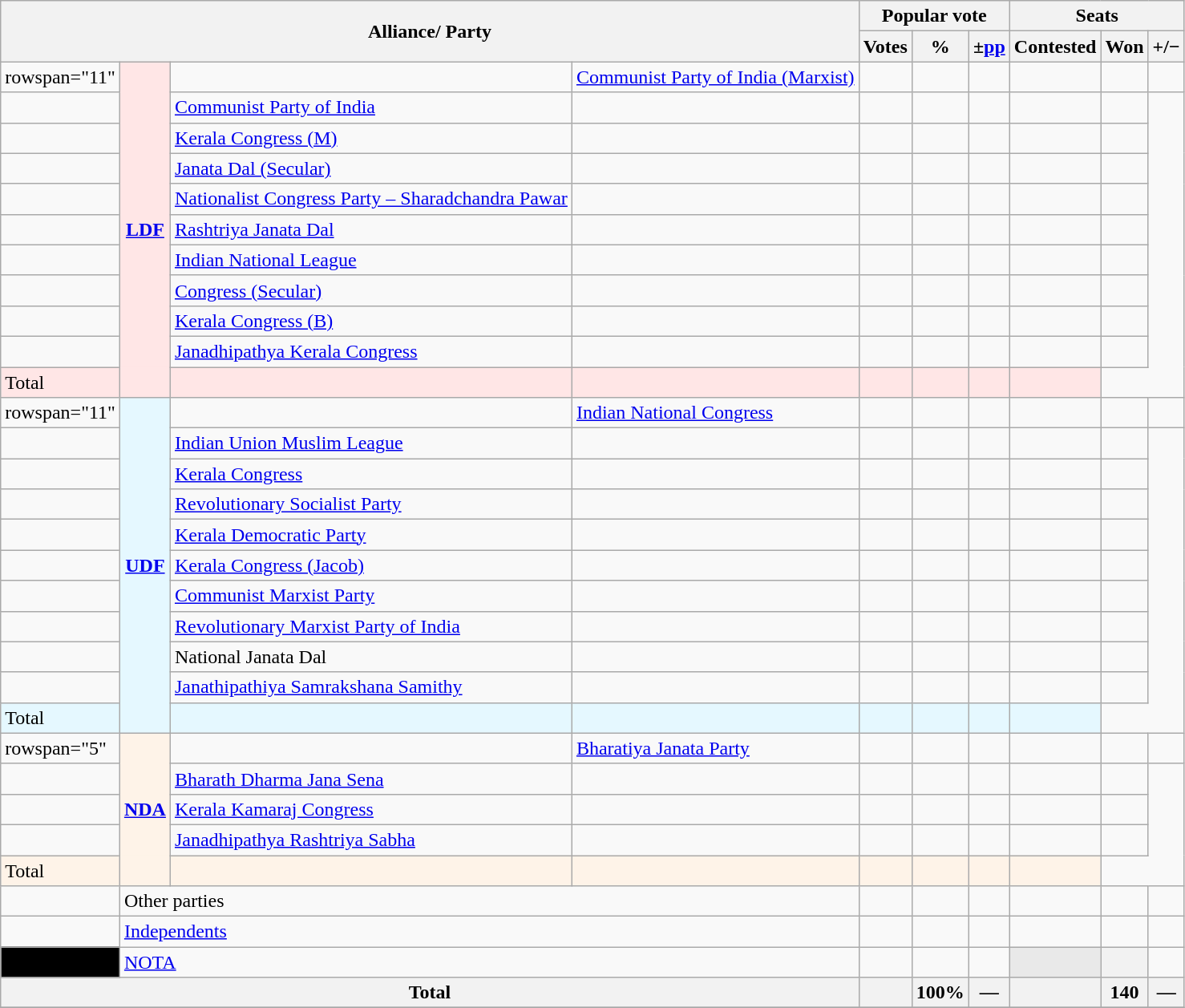<table class="wikitable sortable">
<tr>
<th colspan="4" rowspan="2">Alliance/ Party</th>
<th colspan="3">Popular vote</th>
<th colspan="3">Seats</th>
</tr>
<tr>
<th>Votes</th>
<th>%</th>
<th>±<a href='#'>pp</a></th>
<th>Contested</th>
<th>Won</th>
<th><strong>+/−</strong></th>
</tr>
<tr>
<td>rowspan="11" </td>
<th rowspan="11" style="background:#FFE6E6"><a href='#'>LDF</a></th>
<td></td>
<td><a href='#'>Communist Party of India (Marxist)</a></td>
<td></td>
<td></td>
<td></td>
<td></td>
<td></td>
<td></td>
</tr>
<tr>
<td></td>
<td><a href='#'>Communist Party of India</a></td>
<td></td>
<td></td>
<td></td>
<td></td>
<td></td>
<td></td>
</tr>
<tr>
<td></td>
<td><a href='#'>Kerala Congress (M)</a></td>
<td></td>
<td></td>
<td></td>
<td></td>
<td></td>
<td></td>
</tr>
<tr>
<td></td>
<td><a href='#'>Janata Dal (Secular)</a></td>
<td></td>
<td></td>
<td></td>
<td></td>
<td></td>
<td></td>
</tr>
<tr>
<td></td>
<td><a href='#'>Nationalist Congress Party – Sharadchandra Pawar</a></td>
<td></td>
<td></td>
<td></td>
<td></td>
<td></td>
<td></td>
</tr>
<tr>
<td></td>
<td><a href='#'>Rashtriya Janata Dal</a></td>
<td></td>
<td></td>
<td></td>
<td></td>
<td></td>
<td></td>
</tr>
<tr>
<td></td>
<td><a href='#'>Indian National League</a></td>
<td></td>
<td></td>
<td></td>
<td></td>
<td></td>
<td></td>
</tr>
<tr>
<td></td>
<td><a href='#'>Congress (Secular)</a></td>
<td></td>
<td></td>
<td></td>
<td></td>
<td></td>
<td></td>
</tr>
<tr>
<td></td>
<td><a href='#'>Kerala Congress (B)</a></td>
<td></td>
<td></td>
<td></td>
<td></td>
<td></td>
<td></td>
</tr>
<tr>
<td></td>
<td><a href='#'>Janadhipathya Kerala Congress</a></td>
<td></td>
<td></td>
<td></td>
<td></td>
<td></td>
<td></td>
</tr>
<tr>
<td colspan="2"style="background:#FFE6E6">Total</td>
<td style="color:inherit;background:#FFE6E6"></td>
<td style="color:inherit;background:#FFE6E6"></td>
<td style="color:inherit;background:#FFE6E6"></td>
<td style="color:inherit;background:#FFE6E6"></td>
<td style="color:inherit;background:#FFE6E6"></td>
<td style="color:inherit;background:#FFE6E6"></td>
</tr>
<tr>
<td>rowspan="11" </td>
<th rowspan="11" style="background:#E5F8FF"><a href='#'>UDF</a></th>
<td></td>
<td><a href='#'>Indian National Congress</a></td>
<td></td>
<td></td>
<td></td>
<td></td>
<td></td>
<td></td>
</tr>
<tr>
<td></td>
<td><a href='#'>Indian Union Muslim League</a></td>
<td></td>
<td></td>
<td></td>
<td></td>
<td></td>
<td></td>
</tr>
<tr>
<td></td>
<td><a href='#'>Kerala Congress</a></td>
<td></td>
<td></td>
<td></td>
<td></td>
<td></td>
<td></td>
</tr>
<tr>
<td></td>
<td><a href='#'>Revolutionary Socialist Party</a></td>
<td></td>
<td></td>
<td></td>
<td></td>
<td></td>
<td></td>
</tr>
<tr>
<td></td>
<td><a href='#'>Kerala Democratic Party</a></td>
<td></td>
<td></td>
<td></td>
<td></td>
<td></td>
<td></td>
</tr>
<tr>
<td></td>
<td><a href='#'>Kerala Congress (Jacob)</a></td>
<td></td>
<td></td>
<td></td>
<td></td>
<td></td>
<td></td>
</tr>
<tr>
<td></td>
<td><a href='#'>Communist Marxist Party</a></td>
<td></td>
<td></td>
<td></td>
<td></td>
<td></td>
<td></td>
</tr>
<tr>
<td></td>
<td><a href='#'>Revolutionary Marxist Party of India</a></td>
<td></td>
<td></td>
<td></td>
<td></td>
<td></td>
<td></td>
</tr>
<tr>
<td></td>
<td>National Janata Dal</td>
<td></td>
<td></td>
<td></td>
<td></td>
<td></td>
<td></td>
</tr>
<tr>
<td></td>
<td><a href='#'>Janathipathiya Samrakshana Samithy</a></td>
<td></td>
<td></td>
<td></td>
<td></td>
<td></td>
<td></td>
</tr>
<tr>
<td colspan="2"style="background:#E5F8FF">Total</td>
<td style="color:inherit;background:#E5F8FF"></td>
<td style="color:inherit;background:#E5F8FF"></td>
<td style="color:inherit;background:#E5F8FF"></td>
<td style="color:inherit;background:#E5F8FF"></td>
<td style="color:inherit;background:#E5F8FF"></td>
<td style="color:inherit;background:#E5F8FF"></td>
</tr>
<tr>
<td>rowspan="5" </td>
<th rowspan="5" style="background:#fef3e8"><a href='#'>NDA</a></th>
<td></td>
<td><a href='#'>Bharatiya Janata Party</a></td>
<td></td>
<td></td>
<td></td>
<td></td>
<td></td>
<td></td>
</tr>
<tr>
<td></td>
<td><a href='#'>Bharath Dharma Jana Sena</a></td>
<td></td>
<td></td>
<td></td>
<td></td>
<td></td>
<td></td>
</tr>
<tr>
<td></td>
<td><a href='#'>Kerala Kamaraj Congress</a></td>
<td></td>
<td></td>
<td></td>
<td></td>
<td></td>
<td></td>
</tr>
<tr>
<td></td>
<td><a href='#'>Janadhipathya Rashtriya Sabha</a></td>
<td></td>
<td></td>
<td></td>
<td></td>
<td></td>
<td></td>
</tr>
<tr>
<td colspan="2"style="background:#fef3e8">Total</td>
<td style="color:inherit;background:#fef3e8"></td>
<td style="color:inherit;background:#fef3e8"></td>
<td style="color:inherit;background:#fef3e8"></td>
<td style="color:inherit;background:#fef3e8"></td>
<td style="color:inherit;background:#fef3e8"></td>
<td style="color:inherit;background:#fef3e8"></td>
</tr>
<tr>
<td></td>
<td colspan="3">Other parties</td>
<td></td>
<td></td>
<td></td>
<td></td>
<td></td>
<td></td>
</tr>
<tr>
<td></td>
<td colspan="3"><a href='#'>Independents</a></td>
<td></td>
<td></td>
<td></td>
<td></td>
<td></td>
<td></td>
</tr>
<tr>
<td style="background:Black; color:White"></td>
<td colspan="3"><a href='#'>NOTA</a></td>
<td></td>
<td></td>
<td></td>
<th style="background-color:#E9E9E9"></th>
<th></th>
<td></td>
</tr>
<tr>
<th colspan="4">Total</th>
<th></th>
<th>100%</th>
<th>—</th>
<th></th>
<th>140</th>
<th>—</th>
</tr>
<tr>
</tr>
</table>
